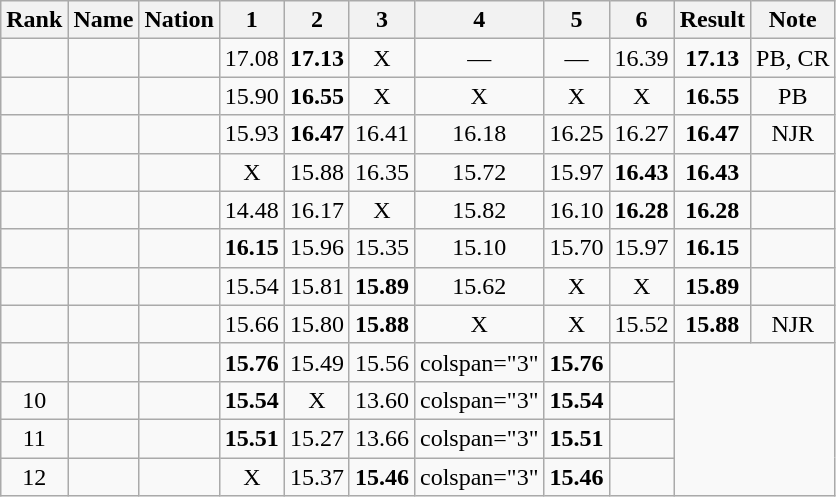<table class="wikitable sortable" style="text-align:center">
<tr>
<th>Rank</th>
<th>Name</th>
<th>Nation</th>
<th>1</th>
<th>2</th>
<th>3</th>
<th>4</th>
<th>5</th>
<th>6</th>
<th>Result</th>
<th>Note</th>
</tr>
<tr>
<td></td>
<td align=left></td>
<td align=left></td>
<td>17.08</td>
<td><strong>17.13</strong></td>
<td>X</td>
<td>—</td>
<td>—</td>
<td>16.39</td>
<td><strong>17.13</strong></td>
<td>PB, CR</td>
</tr>
<tr>
<td></td>
<td align=left></td>
<td align=left></td>
<td>15.90</td>
<td><strong>16.55</strong></td>
<td>X</td>
<td>X</td>
<td>X</td>
<td>X</td>
<td><strong>16.55</strong></td>
<td>PB</td>
</tr>
<tr>
<td></td>
<td align=left></td>
<td align=left></td>
<td>15.93</td>
<td><strong>16.47</strong></td>
<td>16.41</td>
<td>16.18</td>
<td>16.25</td>
<td>16.27</td>
<td><strong>16.47</strong></td>
<td>NJR</td>
</tr>
<tr>
<td></td>
<td align=left></td>
<td align=left></td>
<td>X</td>
<td>15.88</td>
<td>16.35</td>
<td>15.72</td>
<td>15.97</td>
<td><strong>16.43</strong></td>
<td><strong>16.43</strong></td>
<td></td>
</tr>
<tr>
<td></td>
<td align=left></td>
<td align=left></td>
<td>14.48</td>
<td>16.17</td>
<td>X</td>
<td>15.82</td>
<td>16.10</td>
<td><strong>16.28</strong></td>
<td><strong>16.28</strong></td>
<td></td>
</tr>
<tr>
<td></td>
<td align=left></td>
<td align=left></td>
<td><strong>16.15</strong></td>
<td>15.96</td>
<td>15.35</td>
<td>15.10</td>
<td>15.70</td>
<td>15.97</td>
<td><strong>16.15</strong></td>
<td></td>
</tr>
<tr>
<td></td>
<td align=left></td>
<td align=left></td>
<td>15.54</td>
<td>15.81</td>
<td><strong>15.89</strong></td>
<td>15.62</td>
<td>X</td>
<td>X</td>
<td><strong>15.89</strong></td>
<td></td>
</tr>
<tr>
<td></td>
<td align=left></td>
<td align=left></td>
<td>15.66</td>
<td>15.80</td>
<td><strong>15.88</strong></td>
<td>X</td>
<td>X</td>
<td>15.52</td>
<td><strong>15.88</strong></td>
<td>NJR</td>
</tr>
<tr>
<td></td>
<td align=left></td>
<td align=left></td>
<td><strong>15.76</strong></td>
<td>15.49</td>
<td>15.56</td>
<td>colspan="3" </td>
<td><strong>15.76</strong></td>
<td></td>
</tr>
<tr>
<td>10</td>
<td align=left></td>
<td align=left></td>
<td><strong>15.54</strong></td>
<td>X</td>
<td>13.60</td>
<td>colspan="3" </td>
<td><strong>15.54</strong></td>
<td></td>
</tr>
<tr>
<td>11</td>
<td align=left></td>
<td align=left></td>
<td><strong>15.51</strong></td>
<td>15.27</td>
<td>13.66</td>
<td>colspan="3" </td>
<td><strong>15.51</strong></td>
<td></td>
</tr>
<tr>
<td>12</td>
<td align=left></td>
<td align=left></td>
<td>X</td>
<td>15.37</td>
<td><strong>15.46</strong></td>
<td>colspan="3" </td>
<td><strong>15.46</strong></td>
<td></td>
</tr>
</table>
